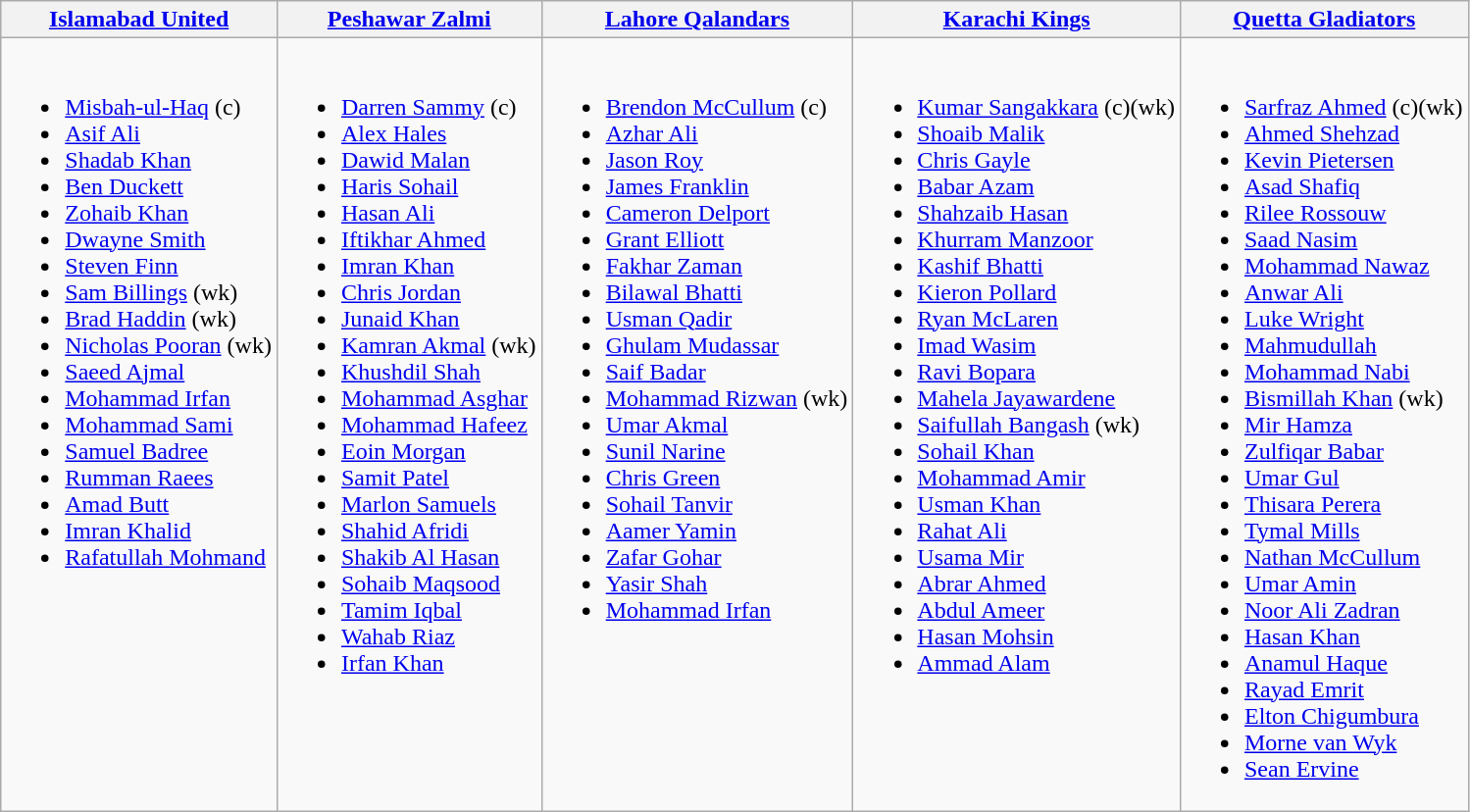<table class="wikitable">
<tr>
<th><a href='#'>Islamabad United</a></th>
<th><a href='#'>Peshawar Zalmi</a></th>
<th><a href='#'>Lahore Qalandars</a></th>
<th><a href='#'>Karachi Kings</a></th>
<th><a href='#'>Quetta Gladiators</a></th>
</tr>
<tr>
<td valign=top><br><ul><li><a href='#'>Misbah-ul-Haq</a> (c)</li><li><a href='#'>Asif Ali</a></li><li><a href='#'>Shadab Khan</a></li><li><a href='#'>Ben Duckett</a></li><li><a href='#'>Zohaib Khan</a></li><li><a href='#'>Dwayne Smith</a></li><li><a href='#'>Steven Finn</a></li><li><a href='#'>Sam Billings</a> (wk)</li><li><a href='#'>Brad Haddin</a> (wk)</li><li><a href='#'>Nicholas Pooran</a> (wk)</li><li><a href='#'>Saeed Ajmal</a></li><li><a href='#'>Mohammad Irfan</a></li><li><a href='#'>Mohammad Sami</a></li><li><a href='#'>Samuel Badree</a></li><li><a href='#'>Rumman Raees</a></li><li><a href='#'>Amad Butt</a></li><li><a href='#'>Imran Khalid</a></li><li><a href='#'>Rafatullah Mohmand</a></li></ul></td>
<td valign=top><br><ul><li><a href='#'>Darren Sammy</a> (c)</li><li><a href='#'>Alex Hales</a></li><li><a href='#'>Dawid Malan</a></li><li><a href='#'>Haris Sohail</a></li><li><a href='#'>Hasan Ali</a></li><li><a href='#'>Iftikhar Ahmed</a></li><li><a href='#'>Imran Khan</a></li><li><a href='#'>Chris Jordan</a></li><li><a href='#'>Junaid Khan</a></li><li><a href='#'>Kamran Akmal</a> (wk)</li><li><a href='#'>Khushdil Shah</a></li><li><a href='#'>Mohammad Asghar</a></li><li><a href='#'>Mohammad Hafeez</a></li><li><a href='#'>Eoin Morgan</a></li><li><a href='#'>Samit Patel</a></li><li><a href='#'>Marlon Samuels</a></li><li><a href='#'>Shahid Afridi</a></li><li><a href='#'>Shakib Al Hasan</a></li><li><a href='#'>Sohaib Maqsood</a></li><li><a href='#'>Tamim Iqbal</a></li><li><a href='#'>Wahab Riaz</a></li><li><a href='#'>Irfan Khan</a></li></ul></td>
<td valign=top><br><ul><li><a href='#'>Brendon McCullum</a> (c)</li><li><a href='#'>Azhar Ali</a></li><li><a href='#'>Jason Roy</a></li><li><a href='#'>James Franklin</a></li><li><a href='#'>Cameron Delport</a></li><li><a href='#'>Grant Elliott</a></li><li><a href='#'>Fakhar Zaman</a></li><li><a href='#'>Bilawal Bhatti</a></li><li><a href='#'>Usman Qadir</a></li><li><a href='#'>Ghulam Mudassar</a></li><li><a href='#'>Saif Badar</a></li><li><a href='#'>Mohammad Rizwan</a> (wk)</li><li><a href='#'>Umar Akmal</a></li><li><a href='#'>Sunil Narine</a></li><li><a href='#'>Chris Green</a></li><li><a href='#'>Sohail Tanvir</a></li><li><a href='#'>Aamer Yamin</a></li><li><a href='#'>Zafar Gohar</a></li><li><a href='#'>Yasir Shah</a></li><li><a href='#'>Mohammad Irfan</a></li></ul></td>
<td valign=top><br><ul><li><a href='#'>Kumar Sangakkara</a> (c)(wk)</li><li><a href='#'>Shoaib Malik</a></li><li><a href='#'>Chris Gayle</a></li><li><a href='#'>Babar Azam</a></li><li><a href='#'>Shahzaib Hasan</a></li><li><a href='#'>Khurram Manzoor</a></li><li><a href='#'>Kashif Bhatti</a></li><li><a href='#'>Kieron Pollard</a></li><li><a href='#'>Ryan McLaren</a></li><li><a href='#'>Imad Wasim</a></li><li><a href='#'>Ravi Bopara</a></li><li><a href='#'>Mahela Jayawardene</a></li><li><a href='#'>Saifullah Bangash</a> (wk)</li><li><a href='#'>Sohail Khan</a></li><li><a href='#'>Mohammad Amir</a></li><li><a href='#'>Usman Khan</a></li><li><a href='#'>Rahat Ali</a></li><li><a href='#'>Usama Mir</a></li><li><a href='#'>Abrar Ahmed</a></li><li><a href='#'>Abdul Ameer</a></li><li><a href='#'>Hasan Mohsin</a></li><li><a href='#'>Ammad Alam</a></li></ul></td>
<td valign=top><br><ul><li><a href='#'>Sarfraz Ahmed</a> (c)(wk)</li><li><a href='#'>Ahmed Shehzad</a></li><li><a href='#'>Kevin Pietersen</a></li><li><a href='#'>Asad Shafiq</a></li><li><a href='#'>Rilee Rossouw</a></li><li><a href='#'>Saad Nasim</a></li><li><a href='#'>Mohammad Nawaz</a></li><li><a href='#'>Anwar Ali</a></li><li><a href='#'>Luke Wright</a></li><li><a href='#'>Mahmudullah</a></li><li><a href='#'>Mohammad Nabi</a></li><li><a href='#'>Bismillah Khan</a> (wk)</li><li><a href='#'>Mir Hamza</a></li><li><a href='#'>Zulfiqar Babar</a></li><li><a href='#'>Umar Gul</a></li><li><a href='#'>Thisara Perera</a></li><li><a href='#'>Tymal Mills</a></li><li><a href='#'>Nathan McCullum</a></li><li><a href='#'>Umar Amin</a></li><li><a href='#'>Noor Ali Zadran</a></li><li><a href='#'>Hasan Khan</a></li><li><a href='#'>Anamul Haque</a></li><li><a href='#'>Rayad Emrit</a></li><li><a href='#'>Elton Chigumbura</a></li><li><a href='#'>Morne van Wyk</a></li><li><a href='#'>Sean Ervine</a></li></ul></td>
</tr>
</table>
